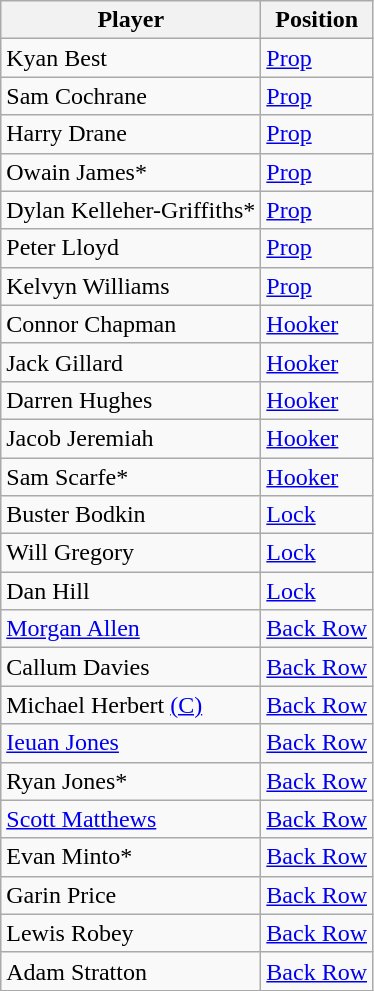<table class="wikitable sortable">
<tr>
<th>Player</th>
<th>Position</th>
</tr>
<tr>
<td>Kyan Best</td>
<td><a href='#'>Prop</a></td>
</tr>
<tr>
<td>Sam Cochrane</td>
<td><a href='#'>Prop</a></td>
</tr>
<tr>
<td>Harry Drane</td>
<td><a href='#'>Prop</a></td>
</tr>
<tr>
<td>Owain James*</td>
<td><a href='#'>Prop</a></td>
</tr>
<tr>
<td>Dylan Kelleher-Griffiths*</td>
<td><a href='#'>Prop</a></td>
</tr>
<tr>
<td>Peter Lloyd</td>
<td><a href='#'>Prop</a></td>
</tr>
<tr>
<td>Kelvyn Williams</td>
<td><a href='#'>Prop</a></td>
</tr>
<tr>
<td>Connor Chapman</td>
<td><a href='#'>Hooker</a></td>
</tr>
<tr>
<td>Jack Gillard</td>
<td><a href='#'>Hooker</a></td>
</tr>
<tr>
<td>Darren Hughes</td>
<td><a href='#'>Hooker</a></td>
</tr>
<tr>
<td>Jacob Jeremiah</td>
<td><a href='#'>Hooker</a></td>
</tr>
<tr>
<td>Sam Scarfe*</td>
<td><a href='#'>Hooker</a></td>
</tr>
<tr>
<td>Buster Bodkin</td>
<td><a href='#'>Lock</a></td>
</tr>
<tr>
<td>Will Gregory</td>
<td><a href='#'>Lock</a></td>
</tr>
<tr>
<td>Dan Hill</td>
<td><a href='#'>Lock</a></td>
</tr>
<tr>
<td><a href='#'>Morgan Allen</a></td>
<td><a href='#'>Back Row</a></td>
</tr>
<tr>
<td>Callum Davies</td>
<td><a href='#'>Back Row</a></td>
</tr>
<tr>
<td>Michael Herbert <a href='#'>(C)</a></td>
<td><a href='#'>Back Row</a></td>
</tr>
<tr>
<td><a href='#'>Ieuan Jones</a></td>
<td><a href='#'>Back Row</a></td>
</tr>
<tr>
<td>Ryan Jones*</td>
<td><a href='#'>Back Row</a></td>
</tr>
<tr>
<td><a href='#'>Scott Matthews</a></td>
<td><a href='#'>Back Row</a></td>
</tr>
<tr>
<td>Evan Minto*</td>
<td><a href='#'>Back Row</a></td>
</tr>
<tr>
<td>Garin Price</td>
<td><a href='#'>Back Row</a></td>
</tr>
<tr>
<td>Lewis Robey</td>
<td><a href='#'>Back Row</a></td>
</tr>
<tr>
<td>Adam Stratton</td>
<td><a href='#'>Back Row</a></td>
</tr>
</table>
